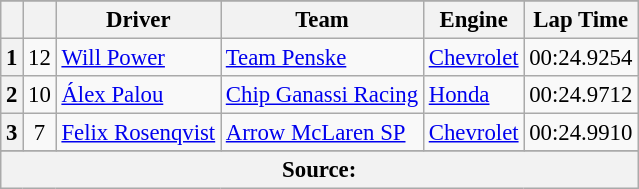<table class="wikitable" style="font-size:95%;">
<tr>
</tr>
<tr>
<th></th>
<th></th>
<th>Driver</th>
<th>Team</th>
<th>Engine</th>
<th>Lap Time</th>
</tr>
<tr>
<th>1</th>
<td align="center">12</td>
<td> <a href='#'>Will Power</a> <strong></strong></td>
<td><a href='#'>Team Penske</a></td>
<td><a href='#'>Chevrolet</a></td>
<td>00:24.9254</td>
</tr>
<tr>
<th>2</th>
<td align="center">10</td>
<td> <a href='#'>Álex Palou</a></td>
<td><a href='#'>Chip Ganassi Racing</a></td>
<td><a href='#'>Honda</a></td>
<td>00:24.9712</td>
</tr>
<tr>
<th>3</th>
<td align="center">7</td>
<td> <a href='#'>Felix Rosenqvist</a></td>
<td><a href='#'>Arrow McLaren SP</a></td>
<td><a href='#'>Chevrolet</a></td>
<td>00:24.9910</td>
</tr>
<tr>
</tr>
<tr class="sortbottom">
<th colspan="6">Source:</th>
</tr>
</table>
